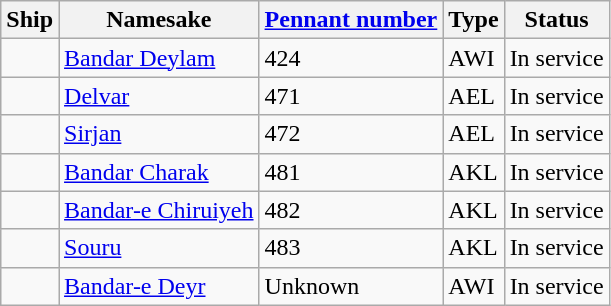<table class="wikitable">
<tr>
<th>Ship</th>
<th>Namesake</th>
<th><a href='#'>Pennant number</a></th>
<th>Type</th>
<th>Status</th>
</tr>
<tr>
<td></td>
<td><a href='#'>Bandar Deylam</a></td>
<td>424</td>
<td>AWI</td>
<td>In service</td>
</tr>
<tr>
<td></td>
<td><a href='#'>Delvar</a></td>
<td>471</td>
<td>AEL</td>
<td>In service</td>
</tr>
<tr>
<td></td>
<td><a href='#'>Sirjan</a></td>
<td>472</td>
<td>AEL</td>
<td>In service</td>
</tr>
<tr>
<td></td>
<td><a href='#'>Bandar Charak</a></td>
<td>481</td>
<td>AKL</td>
<td>In service</td>
</tr>
<tr>
<td></td>
<td><a href='#'>Bandar-e Chiruiyeh</a></td>
<td>482</td>
<td>AKL</td>
<td>In service</td>
</tr>
<tr>
<td></td>
<td><a href='#'>Souru</a></td>
<td>483</td>
<td>AKL</td>
<td>In service</td>
</tr>
<tr>
<td></td>
<td><a href='#'>Bandar-e Deyr</a></td>
<td>Unknown</td>
<td>AWI</td>
<td>In service</td>
</tr>
</table>
